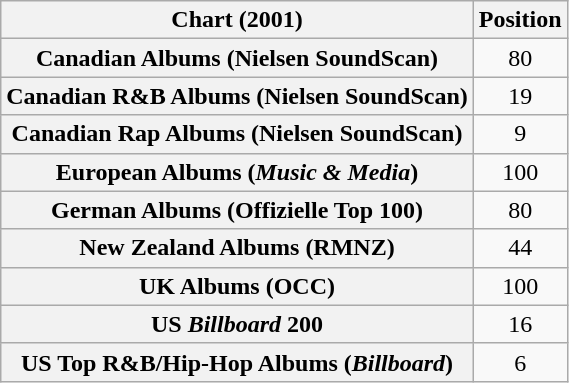<table class="wikitable sortable plainrowheaders" style="text-align:center;">
<tr>
<th>Chart (2001)</th>
<th>Position</th>
</tr>
<tr>
<th scope="row">Canadian Albums (Nielsen SoundScan)</th>
<td>80</td>
</tr>
<tr>
<th scope="row">Canadian R&B Albums (Nielsen SoundScan)</th>
<td>19</td>
</tr>
<tr>
<th scope="row">Canadian Rap Albums (Nielsen SoundScan)</th>
<td>9</td>
</tr>
<tr>
<th scope="row">European Albums (<em>Music & Media</em>)</th>
<td>100</td>
</tr>
<tr>
<th scope="row">German Albums (Offizielle Top 100)</th>
<td>80</td>
</tr>
<tr>
<th scope="row">New Zealand Albums (RMNZ)</th>
<td>44</td>
</tr>
<tr>
<th scope="row">UK Albums (OCC)</th>
<td>100</td>
</tr>
<tr>
<th scope="row">US <em>Billboard</em> 200</th>
<td>16</td>
</tr>
<tr>
<th scope="row">US Top R&B/Hip-Hop Albums (<em>Billboard</em>)</th>
<td>6</td>
</tr>
</table>
